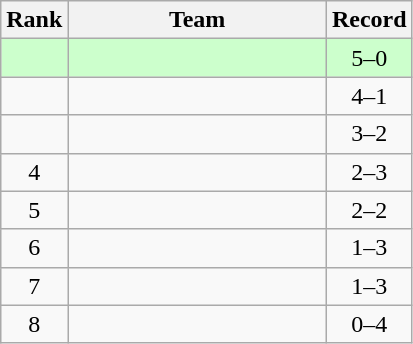<table class="wikitable">
<tr>
<th>Rank</th>
<th width=165px>Team</th>
<th>Record</th>
</tr>
<tr bgcolor="#ccffcc">
<td align=center></td>
<td></td>
<td align=center>5–0</td>
</tr>
<tr>
<td align=center></td>
<td></td>
<td align=center>4–1</td>
</tr>
<tr>
<td align=center></td>
<td></td>
<td align=center>3–2</td>
</tr>
<tr>
<td align=center>4</td>
<td></td>
<td align=center>2–3</td>
</tr>
<tr>
<td align=center>5</td>
<td></td>
<td align=center>2–2</td>
</tr>
<tr>
<td align=center>6</td>
<td></td>
<td align=center>1–3</td>
</tr>
<tr>
<td align=center>7</td>
<td></td>
<td align=center>1–3</td>
</tr>
<tr>
<td align=center>8</td>
<td></td>
<td align=center>0–4</td>
</tr>
</table>
